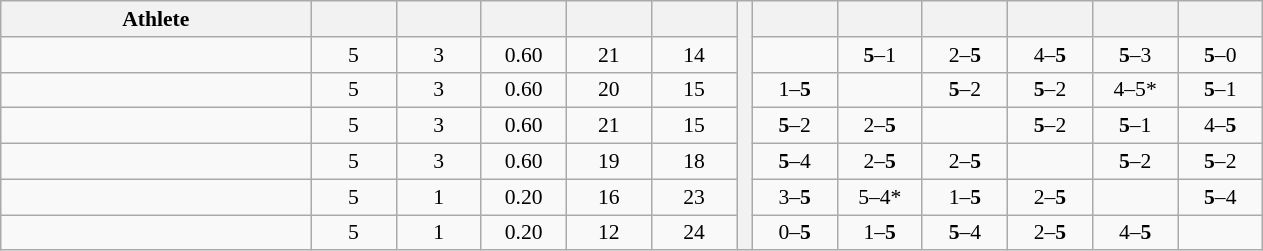<table class="wikitable" style="text-align:center; font-size:90%;">
<tr>
<th width=200>Athlete</th>
<th width=50></th>
<th width=50></th>
<th width=50></th>
<th width=50></th>
<th width=50></th>
<th rowspan=7> </th>
<th width=50></th>
<th width=50></th>
<th width=50></th>
<th width=50></th>
<th width=50></th>
<th width=50></th>
</tr>
<tr>
<td align=left></td>
<td>5</td>
<td>3</td>
<td>0.60</td>
<td>21</td>
<td>14</td>
<td></td>
<td><strong>5</strong>–1</td>
<td>2–<strong>5</strong></td>
<td>4–<strong>5</strong></td>
<td><strong>5</strong>–3</td>
<td><strong>5</strong>–0</td>
</tr>
<tr>
<td align=left></td>
<td>5</td>
<td>3</td>
<td>0.60</td>
<td>20</td>
<td>15</td>
<td>1–<strong>5</strong></td>
<td></td>
<td><strong>5</strong>–2</td>
<td><strong>5</strong>–2</td>
<td>4–5*</td>
<td><strong>5</strong>–1</td>
</tr>
<tr>
<td align=left></td>
<td>5</td>
<td>3</td>
<td>0.60</td>
<td>21</td>
<td>15</td>
<td><strong>5</strong>–2</td>
<td>2–<strong>5</strong></td>
<td></td>
<td><strong>5</strong>–2</td>
<td><strong>5</strong>–1</td>
<td>4–<strong>5</strong></td>
</tr>
<tr>
<td align=left></td>
<td>5</td>
<td>3</td>
<td>0.60</td>
<td>19</td>
<td>18</td>
<td><strong>5</strong>–4</td>
<td>2–<strong>5</strong></td>
<td>2–<strong>5</strong></td>
<td></td>
<td><strong>5</strong>–2</td>
<td><strong>5</strong>–2</td>
</tr>
<tr>
<td align=left></td>
<td>5</td>
<td>1</td>
<td>0.20</td>
<td>16</td>
<td>23</td>
<td>3–<strong>5</strong></td>
<td>5–4*</td>
<td>1–<strong>5</strong></td>
<td>2–<strong>5</strong></td>
<td></td>
<td><strong>5</strong>–4</td>
</tr>
<tr>
<td align=left></td>
<td>5</td>
<td>1</td>
<td>0.20</td>
<td>12</td>
<td>24</td>
<td>0–<strong>5</strong></td>
<td>1–<strong>5</strong></td>
<td><strong>5</strong>–4</td>
<td>2–<strong>5</strong></td>
<td>4–<strong>5</strong></td>
<td></td>
</tr>
</table>
